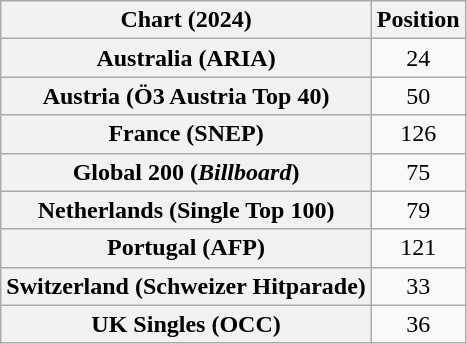<table class="wikitable sortable plainrowheaders" style="text-align:center">
<tr>
<th scope="col">Chart (2024)</th>
<th scope="col">Position</th>
</tr>
<tr>
<th scope="row">Australia (ARIA)</th>
<td>24</td>
</tr>
<tr>
<th scope="row">Austria (Ö3 Austria Top 40)</th>
<td>50</td>
</tr>
<tr>
<th scope="row">France (SNEP)</th>
<td>126</td>
</tr>
<tr>
<th scope="row">Global 200 (<em>Billboard</em>)</th>
<td>75</td>
</tr>
<tr>
<th scope="row">Netherlands (Single Top 100)</th>
<td>79</td>
</tr>
<tr>
<th scope="row">Portugal (AFP)</th>
<td>121</td>
</tr>
<tr>
<th scope="row">Switzerland (Schweizer Hitparade)</th>
<td>33</td>
</tr>
<tr>
<th scope="row">UK Singles (OCC)</th>
<td>36</td>
</tr>
</table>
